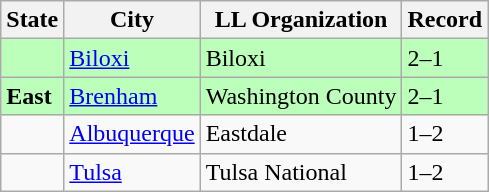<table class="wikitable">
<tr>
<th>State</th>
<th>City</th>
<th>LL Organization</th>
<th>Record</th>
</tr>
<tr bgcolor=#bbffbb>
<td><strong></strong></td>
<td><a href='#'>Biloxi</a></td>
<td>Biloxi</td>
<td>2–1</td>
</tr>
<tr bgcolor=#bbffbb>
<td><strong> East</strong></td>
<td><a href='#'>Brenham</a></td>
<td>Washington County</td>
<td>2–1</td>
</tr>
<tr>
<td><strong></strong></td>
<td><a href='#'>Albuquerque</a></td>
<td>Eastdale</td>
<td>1–2</td>
</tr>
<tr>
<td><strong></strong></td>
<td><a href='#'>Tulsa</a></td>
<td>Tulsa National</td>
<td>1–2</td>
</tr>
</table>
